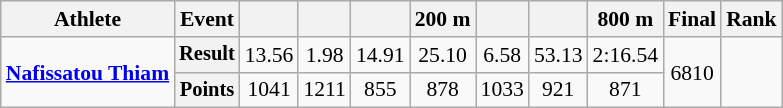<table class=wikitable style="font-size:90%;">
<tr>
<th>Athlete</th>
<th>Event</th>
<th></th>
<th></th>
<th></th>
<th>200 m</th>
<th></th>
<th></th>
<th>800 m</th>
<th>Final</th>
<th>Rank</th>
</tr>
<tr align=center>
<td rowspan=2 align=left><strong><a href='#'>Nafissatou Thiam</a></strong></td>
<th style="font-size:95%">Result</th>
<td>13.56</td>
<td>1.98</td>
<td>14.91</td>
<td>25.10</td>
<td>6.58</td>
<td>53.13</td>
<td>2:16.54</td>
<td rowspan=2>6810</td>
<td rowspan=2></td>
</tr>
<tr align=center>
<th style="font-size:95%">Points</th>
<td>1041</td>
<td>1211</td>
<td>855</td>
<td>878</td>
<td>1033</td>
<td>921</td>
<td>871</td>
</tr>
</table>
